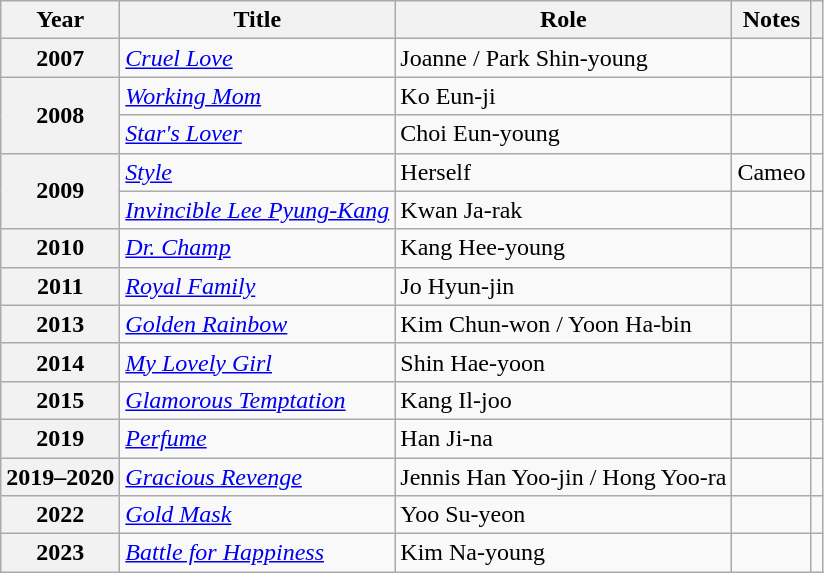<table class="wikitable plainrowheaders sortable">
<tr>
<th scope="col">Year</th>
<th scope="col">Title</th>
<th scope="col">Role</th>
<th scope="col">Notes</th>
<th scope="col" class="unsortable"></th>
</tr>
<tr>
<th scope="row">2007</th>
<td><em><a href='#'>Cruel Love</a></em></td>
<td>Joanne / Park Shin-young</td>
<td></td>
<td style="text-align:center"></td>
</tr>
<tr>
<th scope="row" rowspan="2">2008</th>
<td><em><a href='#'>Working Mom</a></em></td>
<td>Ko Eun-ji</td>
<td></td>
<td style="text-align:center"></td>
</tr>
<tr>
<td><em><a href='#'>Star's Lover</a></em></td>
<td>Choi Eun-young</td>
<td></td>
<td style="text-align:center"></td>
</tr>
<tr>
<th scope="row" rowspan="2">2009</th>
<td><em><a href='#'>Style</a></em></td>
<td>Herself</td>
<td>Cameo</td>
<td style="text-align:center"></td>
</tr>
<tr>
<td><em><a href='#'>Invincible Lee Pyung-Kang</a></em></td>
<td>Kwan Ja-rak</td>
<td></td>
<td style="text-align:center"></td>
</tr>
<tr>
<th scope="row">2010</th>
<td><em><a href='#'>Dr. Champ</a></em></td>
<td>Kang Hee-young</td>
<td></td>
<td style="text-align:center"></td>
</tr>
<tr>
<th scope="row">2011</th>
<td><em><a href='#'>Royal Family</a></em></td>
<td>Jo Hyun-jin</td>
<td></td>
<td style="text-align:center"></td>
</tr>
<tr>
<th scope="row">2013</th>
<td><em><a href='#'>Golden Rainbow</a></em></td>
<td>Kim Chun-won / Yoon Ha-bin</td>
<td></td>
<td style="text-align:center"></td>
</tr>
<tr>
<th scope="row">2014</th>
<td><em><a href='#'>My Lovely Girl</a></em></td>
<td>Shin Hae-yoon</td>
<td></td>
<td style="text-align:center"></td>
</tr>
<tr>
<th scope="row">2015</th>
<td><em><a href='#'>Glamorous Temptation</a></em></td>
<td>Kang Il-joo</td>
<td></td>
<td style="text-align:center"></td>
</tr>
<tr>
<th scope="row">2019</th>
<td><em><a href='#'>Perfume</a></em></td>
<td>Han Ji-na</td>
<td></td>
<td style="text-align:center"></td>
</tr>
<tr>
<th scope="row">2019–2020</th>
<td><em><a href='#'>Gracious Revenge</a></em></td>
<td>Jennis Han Yoo-jin / Hong Yoo-ra</td>
<td></td>
<td style="text-align:center"></td>
</tr>
<tr>
<th scope="row">2022</th>
<td><em><a href='#'>Gold Mask</a></em></td>
<td>Yoo Su-yeon</td>
<td></td>
<td style="text-align:center"></td>
</tr>
<tr>
<th scope="row">2023</th>
<td><em><a href='#'>Battle for Happiness</a></em></td>
<td>Kim Na-young</td>
<td></td>
<td style="text-align:center"></td>
</tr>
</table>
